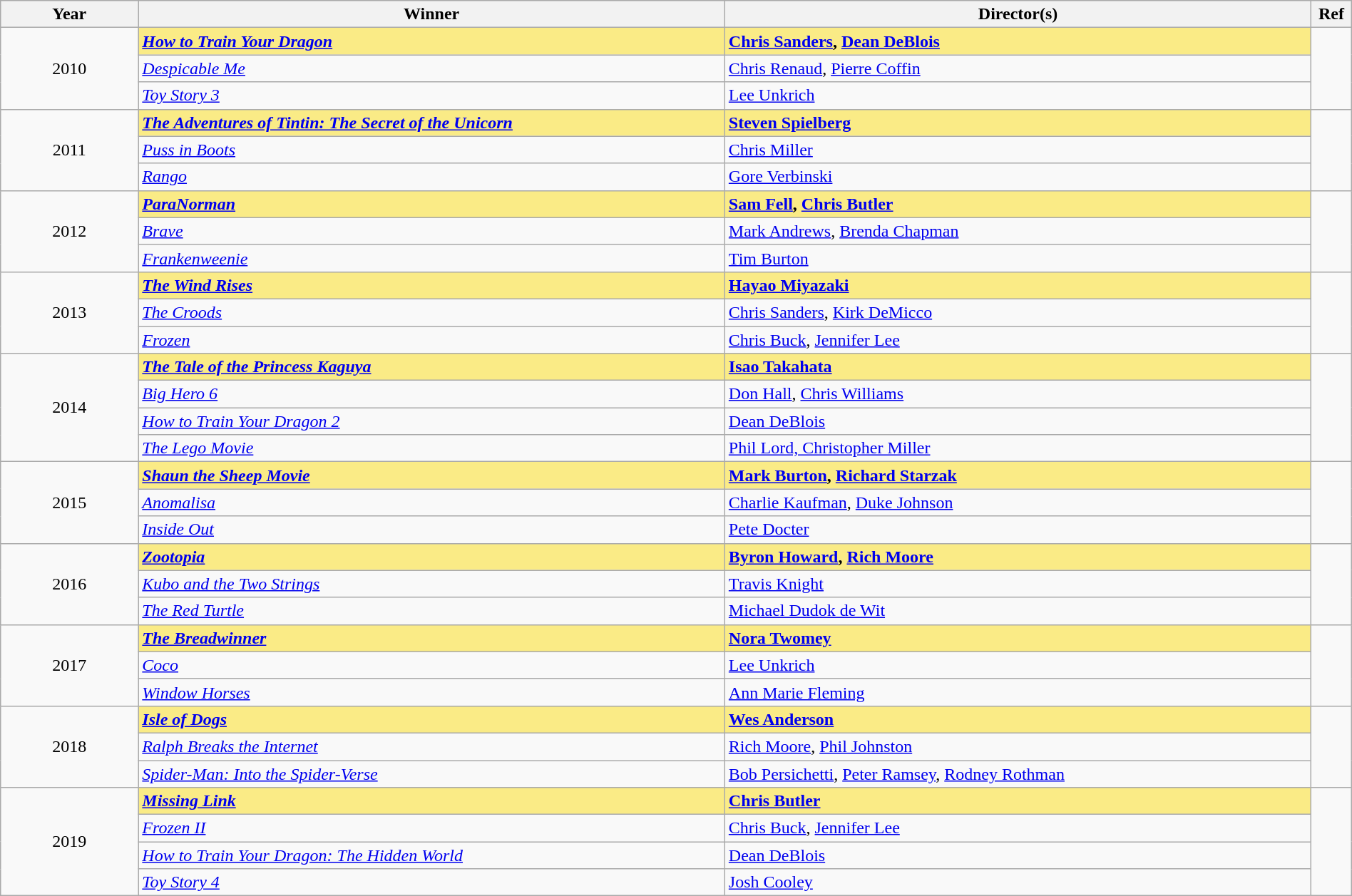<table class="wikitable" width="100%" cellpadding="5">
<tr>
<th width="100"><strong>Year</strong></th>
<th width="450"><strong>Winner</strong></th>
<th width="450"><strong>Director(s)</strong></th>
<th width="15"><strong>Ref</strong></th>
</tr>
<tr>
<td style="text-align:center;" rowspan=3>2010</td>
<td style="background:#FAEB86;"><strong><em><a href='#'>How to Train Your Dragon</a></em></strong></td>
<td style="background:#FAEB86;"><strong><a href='#'>Chris Sanders</a>, <a href='#'>Dean DeBlois</a></strong></td>
<td rowspan=3></td>
</tr>
<tr>
<td><em><a href='#'>Despicable Me</a></em></td>
<td><a href='#'>Chris Renaud</a>, <a href='#'>Pierre Coffin</a></td>
</tr>
<tr>
<td><em><a href='#'>Toy Story 3</a></em></td>
<td><a href='#'>Lee Unkrich</a></td>
</tr>
<tr>
<td style="text-align:center;" rowspan=3>2011</td>
<td style="background:#FAEB86;"><strong><em><a href='#'>The Adventures of Tintin: The Secret of the Unicorn</a></em></strong></td>
<td style="background:#FAEB86;"><strong><a href='#'>Steven Spielberg</a></strong></td>
<td rowspan=3></td>
</tr>
<tr>
<td><em><a href='#'>Puss in Boots</a></em></td>
<td><a href='#'>Chris Miller</a></td>
</tr>
<tr>
<td><em><a href='#'>Rango</a></em></td>
<td><a href='#'>Gore Verbinski</a></td>
</tr>
<tr>
<td style="text-align:center;" rowspan=3>2012</td>
<td style="background:#FAEB86;"><strong><em><a href='#'>ParaNorman</a></em></strong></td>
<td style="background:#FAEB86;"><strong><a href='#'>Sam Fell</a>, <a href='#'>Chris Butler</a></strong></td>
<td rowspan=3></td>
</tr>
<tr>
<td><em><a href='#'>Brave</a></em></td>
<td><a href='#'>Mark Andrews</a>, <a href='#'>Brenda Chapman</a></td>
</tr>
<tr>
<td><em><a href='#'>Frankenweenie</a></em></td>
<td><a href='#'>Tim Burton</a></td>
</tr>
<tr>
<td style="text-align:center;" rowspan=3>2013</td>
<td style="background:#FAEB86;"><strong><em><a href='#'>The Wind Rises</a></em></strong></td>
<td style="background:#FAEB86;"><strong><a href='#'>Hayao Miyazaki</a></strong></td>
<td rowspan=3></td>
</tr>
<tr>
<td><em><a href='#'>The Croods</a></em></td>
<td><a href='#'>Chris Sanders</a>, <a href='#'>Kirk DeMicco</a></td>
</tr>
<tr>
<td><em><a href='#'>Frozen</a></em></td>
<td><a href='#'>Chris Buck</a>, <a href='#'>Jennifer Lee</a></td>
</tr>
<tr>
<td style="text-align:center;" rowspan=4>2014</td>
<td style="background:#FAEB86;"><strong><em><a href='#'>The Tale of the Princess Kaguya</a></em></strong></td>
<td style="background:#FAEB86;"><strong><a href='#'>Isao Takahata</a></strong></td>
<td rowspan=4></td>
</tr>
<tr>
<td><em><a href='#'>Big Hero 6</a></em></td>
<td><a href='#'>Don Hall</a>, <a href='#'>Chris Williams</a></td>
</tr>
<tr>
<td><em><a href='#'>How to Train Your Dragon 2</a></em></td>
<td><a href='#'>Dean DeBlois</a></td>
</tr>
<tr>
<td><em><a href='#'>The Lego Movie</a></em></td>
<td><a href='#'>Phil Lord, Christopher Miller</a></td>
</tr>
<tr>
<td style="text-align:center;" rowspan=3>2015</td>
<td style="background:#FAEB86;"><strong><em><a href='#'>Shaun the Sheep Movie</a></em></strong></td>
<td style="background:#FAEB86;"><strong><a href='#'>Mark Burton</a>, <a href='#'>Richard Starzak</a></strong></td>
<td rowspan=3></td>
</tr>
<tr>
<td><em><a href='#'>Anomalisa</a></em></td>
<td><a href='#'>Charlie Kaufman</a>, <a href='#'>Duke Johnson</a></td>
</tr>
<tr>
<td><em><a href='#'>Inside Out</a></em></td>
<td><a href='#'>Pete Docter</a></td>
</tr>
<tr>
<td style="text-align:center;" rowspan=3>2016</td>
<td style="background:#FAEB86;"><strong><em><a href='#'>Zootopia</a></em></strong></td>
<td style="background:#FAEB86;"><strong><a href='#'>Byron Howard</a>, <a href='#'>Rich Moore</a></strong></td>
<td rowspan=3></td>
</tr>
<tr>
<td><em><a href='#'>Kubo and the Two Strings</a></em></td>
<td><a href='#'>Travis Knight</a></td>
</tr>
<tr>
<td><em><a href='#'>The Red Turtle</a></em></td>
<td><a href='#'>Michael Dudok de Wit</a></td>
</tr>
<tr>
<td style="text-align:center;" rowspan=3>2017</td>
<td style="background:#FAEB86;"><strong><em><a href='#'>The Breadwinner</a></em></strong></td>
<td style="background:#FAEB86;"><strong><a href='#'>Nora Twomey</a></strong></td>
<td rowspan=3></td>
</tr>
<tr>
<td><em><a href='#'>Coco</a></em></td>
<td><a href='#'>Lee Unkrich</a></td>
</tr>
<tr>
<td><em><a href='#'>Window Horses</a></em></td>
<td><a href='#'>Ann Marie Fleming</a></td>
</tr>
<tr>
<td style="text-align:center;" rowspan=3>2018</td>
<td style="background:#FAEB86;"><strong><em><a href='#'>Isle of Dogs</a></em></strong></td>
<td style="background:#FAEB86;"><strong><a href='#'>Wes Anderson</a></strong></td>
<td rowspan=3></td>
</tr>
<tr>
<td><em><a href='#'>Ralph Breaks the Internet</a></em></td>
<td><a href='#'>Rich Moore</a>, <a href='#'>Phil Johnston</a></td>
</tr>
<tr>
<td><em><a href='#'>Spider-Man: Into the Spider-Verse</a></em></td>
<td><a href='#'>Bob Persichetti</a>, <a href='#'>Peter Ramsey</a>, <a href='#'>Rodney Rothman</a></td>
</tr>
<tr>
<td style="text-align:center;" rowspan=4>2019</td>
<td style="background:#FAEB86;"><strong><em><a href='#'>Missing Link</a></em></strong></td>
<td style="background:#FAEB86;"><strong><a href='#'>Chris Butler</a></strong></td>
<td rowspan=4></td>
</tr>
<tr>
<td><em><a href='#'>Frozen II</a></em></td>
<td><a href='#'>Chris Buck</a>, <a href='#'>Jennifer Lee</a></td>
</tr>
<tr>
<td><em><a href='#'>How to Train Your Dragon: The Hidden World</a></em></td>
<td><a href='#'>Dean DeBlois</a></td>
</tr>
<tr>
<td><em><a href='#'>Toy Story 4</a></em></td>
<td><a href='#'>Josh Cooley</a></td>
</tr>
</table>
